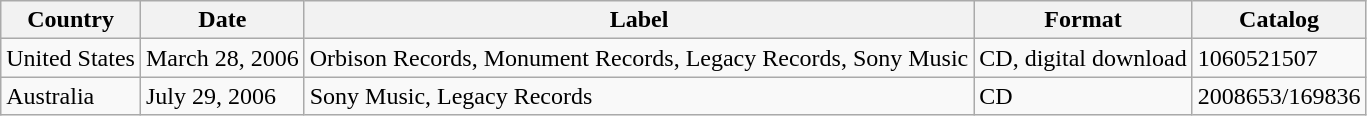<table class="wikitable">
<tr>
<th>Country</th>
<th>Date</th>
<th>Label</th>
<th>Format</th>
<th>Catalog</th>
</tr>
<tr>
<td>United States</td>
<td>March 28, 2006</td>
<td>Orbison Records, Monument Records, Legacy Records, Sony Music</td>
<td>CD, digital download</td>
<td>1060521507</td>
</tr>
<tr>
<td>Australia</td>
<td>July 29, 2006</td>
<td>Sony Music, Legacy Records</td>
<td>CD</td>
<td>2008653/169836</td>
</tr>
</table>
